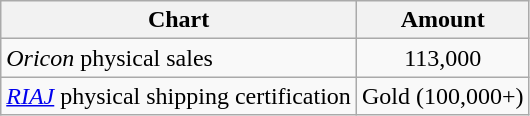<table class="wikitable">
<tr>
<th>Chart</th>
<th>Amount</th>
</tr>
<tr>
<td><em>Oricon</em> physical sales</td>
<td align="center">113,000</td>
</tr>
<tr>
<td><em><a href='#'>RIAJ</a></em> physical shipping certification</td>
<td align="center">Gold (100,000+)</td>
</tr>
</table>
